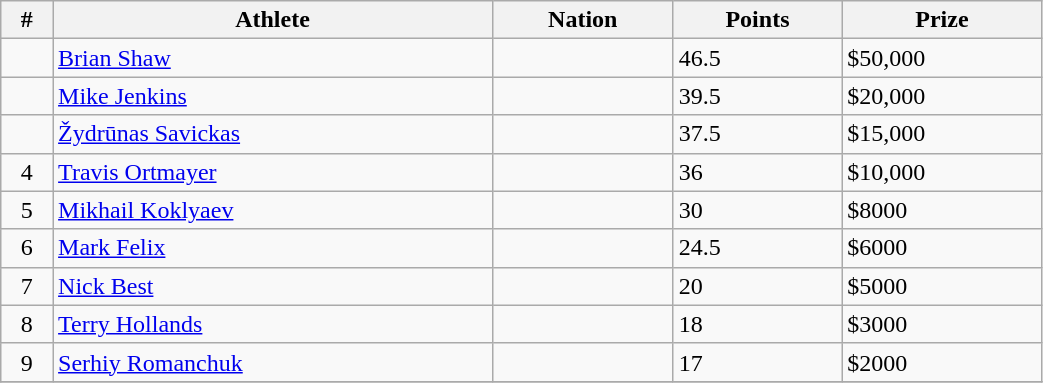<table class="wikitable" style="display: inline-table;width: 55%;">
<tr>
<th scope="col">#</th>
<th scope="col">Athlete</th>
<th scope="col">Nation</th>
<th scope="col">Points</th>
<th scope="col">Prize</th>
</tr>
<tr>
<td align="center"></td>
<td><a href='#'>Brian Shaw</a></td>
<td></td>
<td>46.5</td>
<td>$50,000</td>
</tr>
<tr>
<td align="center"></td>
<td><a href='#'>Mike Jenkins</a></td>
<td></td>
<td>39.5</td>
<td>$20,000</td>
</tr>
<tr>
<td align="center"></td>
<td><a href='#'>Žydrūnas Savickas</a></td>
<td></td>
<td>37.5</td>
<td>$15,000</td>
</tr>
<tr>
<td align="center">4</td>
<td><a href='#'>Travis Ortmayer</a></td>
<td></td>
<td>36</td>
<td>$10,000</td>
</tr>
<tr>
<td align="center">5</td>
<td><a href='#'>Mikhail Koklyaev</a></td>
<td></td>
<td>30</td>
<td>$8000</td>
</tr>
<tr>
<td align="center">6</td>
<td><a href='#'>Mark Felix</a></td>
<td></td>
<td>24.5</td>
<td>$6000</td>
</tr>
<tr>
<td align="center">7</td>
<td><a href='#'>Nick Best</a></td>
<td></td>
<td>20</td>
<td>$5000</td>
</tr>
<tr>
<td align="center">8</td>
<td><a href='#'>Terry Hollands</a></td>
<td></td>
<td>18</td>
<td>$3000</td>
</tr>
<tr>
<td align="center">9</td>
<td><a href='#'>Serhiy Romanchuk</a></td>
<td></td>
<td>17</td>
<td>$2000</td>
</tr>
<tr>
</tr>
</table>
